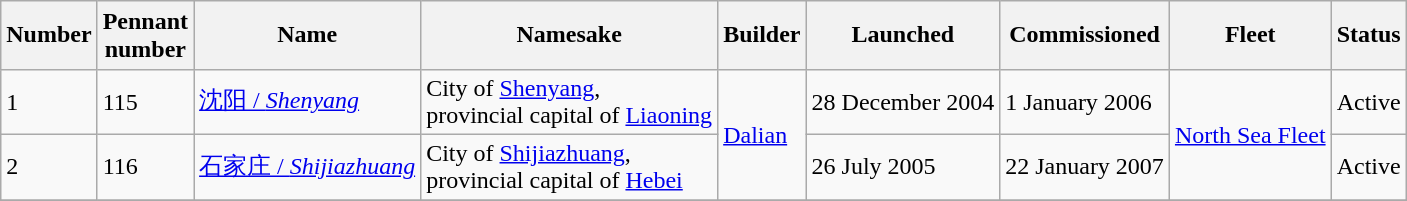<table class="wikitable">
<tr>
<th>Number</th>
<th style="line-height:1.2em;">Pennant<br> number</th>
<th>Name</th>
<th>Namesake</th>
<th>Builder</th>
<th>Launched</th>
<th>Commissioned</th>
<th>Fleet</th>
<th>Status</th>
</tr>
<tr>
<td>1</td>
<td>115</td>
<td><a href='#'>沈阳 / <em>Shenyang</em></a></td>
<td>City of <a href='#'>Shenyang</a>,<br>provincial capital of <a href='#'>Liaoning</a></td>
<td rowspan="2"><a href='#'>Dalian</a></td>
<td>28 December 2004</td>
<td>1 January 2006</td>
<td rowspan="2"><a href='#'>North Sea Fleet</a></td>
<td>Active</td>
</tr>
<tr>
<td>2</td>
<td>116</td>
<td><a href='#'>石家庄 / <em>Shijiazhuang</em></a></td>
<td>City of <a href='#'>Shijiazhuang</a>, <br>provincial capital of <a href='#'>Hebei</a></td>
<td>26 July 2005</td>
<td>22 January 2007</td>
<td>Active</td>
</tr>
<tr>
</tr>
</table>
